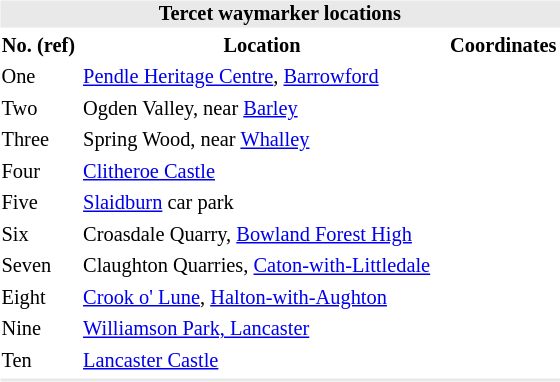<table id="toc" style="float: right; margin-right: 2em; width: 30%; font-size: 85%;" cellspacing="3">
<tr>
<th colspan="3" style="background-color:#E9E9E9">Tercet waymarker locations</th>
</tr>
<tr>
<th width=14%>No. (ref)</th>
<th>Location</th>
<th>Coordinates</th>
</tr>
<tr>
<td>One </td>
<td><a href='#'>Pendle Heritage Centre</a>, <a href='#'>Barrowford</a></td>
<td><small></small></td>
</tr>
<tr>
<td>Two </td>
<td>Ogden Valley, near <a href='#'>Barley</a></td>
<td><small></small></td>
</tr>
<tr>
<td>Three </td>
<td>Spring Wood, near <a href='#'>Whalley</a></td>
<td><small></small></td>
</tr>
<tr>
<td>Four </td>
<td><a href='#'>Clitheroe Castle</a></td>
<td><small></small></td>
</tr>
<tr>
<td>Five </td>
<td><a href='#'>Slaidburn</a> car park</td>
<td><small></small></td>
</tr>
<tr>
<td>Six </td>
<td>Croasdale Quarry, <a href='#'>Bowland Forest High</a></td>
<td><small></small></td>
</tr>
<tr>
<td>Seven </td>
<td>Claughton Quarries, <a href='#'>Caton-with-Littledale</a></td>
<td><small></small></td>
</tr>
<tr>
<td>Eight </td>
<td><a href='#'>Crook o' Lune</a>, <a href='#'>Halton-with-Aughton</a></td>
<td><small></small></td>
</tr>
<tr>
<td>Nine </td>
<td><a href='#'>Williamson Park, Lancaster</a></td>
<td><small></small></td>
</tr>
<tr>
<td>Ten </td>
<td><a href='#'>Lancaster Castle</a></td>
<td><small></small></td>
</tr>
<tr>
<th colspan="3" style="background-color:#E9E9E9;"></th>
</tr>
</table>
